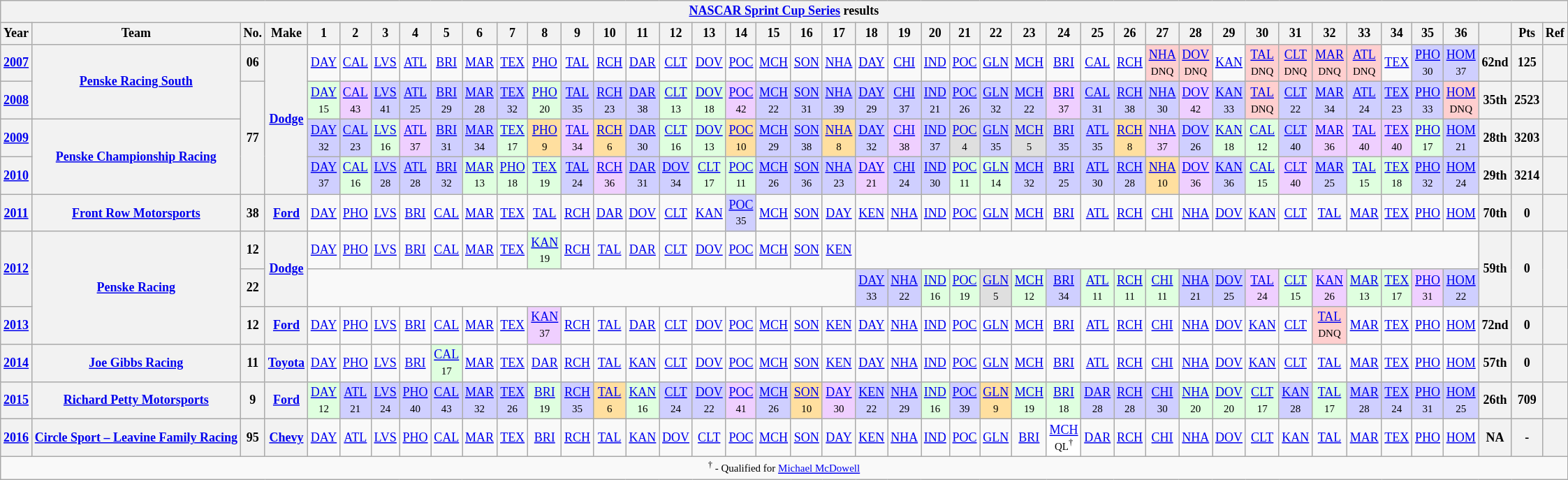<table class="wikitable" style="text-align:center; font-size:75%">
<tr>
<th colspan=45><a href='#'>NASCAR Sprint Cup Series</a> results</th>
</tr>
<tr>
<th>Year</th>
<th>Team</th>
<th>No.</th>
<th>Make</th>
<th>1</th>
<th>2</th>
<th>3</th>
<th>4</th>
<th>5</th>
<th>6</th>
<th>7</th>
<th>8</th>
<th>9</th>
<th>10</th>
<th>11</th>
<th>12</th>
<th>13</th>
<th>14</th>
<th>15</th>
<th>16</th>
<th>17</th>
<th>18</th>
<th>19</th>
<th>20</th>
<th>21</th>
<th>22</th>
<th>23</th>
<th>24</th>
<th>25</th>
<th>26</th>
<th>27</th>
<th>28</th>
<th>29</th>
<th>30</th>
<th>31</th>
<th>32</th>
<th>33</th>
<th>34</th>
<th>35</th>
<th>36</th>
<th></th>
<th>Pts</th>
<th>Ref</th>
</tr>
<tr>
<th><a href='#'>2007</a></th>
<th rowspan=2><a href='#'>Penske Racing South</a></th>
<th>06</th>
<th rowspan="4"><a href='#'>Dodge</a></th>
<td><a href='#'>DAY</a></td>
<td><a href='#'>CAL</a></td>
<td><a href='#'>LVS</a></td>
<td><a href='#'>ATL</a></td>
<td><a href='#'>BRI</a></td>
<td><a href='#'>MAR</a></td>
<td><a href='#'>TEX</a></td>
<td><a href='#'>PHO</a></td>
<td><a href='#'>TAL</a></td>
<td><a href='#'>RCH</a></td>
<td><a href='#'>DAR</a></td>
<td><a href='#'>CLT</a></td>
<td><a href='#'>DOV</a></td>
<td><a href='#'>POC</a></td>
<td><a href='#'>MCH</a></td>
<td><a href='#'>SON</a></td>
<td><a href='#'>NHA</a></td>
<td><a href='#'>DAY</a></td>
<td><a href='#'>CHI</a></td>
<td><a href='#'>IND</a></td>
<td><a href='#'>POC</a></td>
<td><a href='#'>GLN</a></td>
<td><a href='#'>MCH</a></td>
<td><a href='#'>BRI</a></td>
<td><a href='#'>CAL</a></td>
<td><a href='#'>RCH</a></td>
<td style="background:#FFCFCF;"><a href='#'>NHA</a><br><small>DNQ</small></td>
<td style="background:#FFCFCF;"><a href='#'>DOV</a><br><small>DNQ</small></td>
<td><a href='#'>KAN</a></td>
<td style="background:#FFCFCF;"><a href='#'>TAL</a><br><small>DNQ</small></td>
<td style="background:#FFCFCF;"><a href='#'>CLT</a><br><small>DNQ</small></td>
<td style="background:#FFCFCF;"><a href='#'>MAR</a><br><small>DNQ</small></td>
<td style="background:#FFCFCF;"><a href='#'>ATL</a><br><small>DNQ</small></td>
<td><a href='#'>TEX</a></td>
<td style="background:#CFCFFF;"><a href='#'>PHO</a><br><small>30</small></td>
<td style="background:#CFCFFF;"><a href='#'>HOM</a><br><small>37</small></td>
<th>62nd</th>
<th>125</th>
<th></th>
</tr>
<tr>
<th><a href='#'>2008</a></th>
<th rowspan="3">77</th>
<td style="background:#DFFFDF;"><a href='#'>DAY</a><br><small>15</small></td>
<td style="background:#EFCFFF;"><a href='#'>CAL</a><br><small>43</small></td>
<td style="background:#CFCFFF;"><a href='#'>LVS</a><br><small>41</small></td>
<td style="background:#CFCFFF;"><a href='#'>ATL</a><br><small>25</small></td>
<td style="background:#CFCFFF;"><a href='#'>BRI</a><br><small>29</small></td>
<td style="background:#CFCFFF;"><a href='#'>MAR</a><br><small>28</small></td>
<td style="background:#CFCFFF;"><a href='#'>TEX</a><br><small>32</small></td>
<td style="background:#DFFFDF;"><a href='#'>PHO</a><br><small>20</small></td>
<td style="background:#CFCFFF;"><a href='#'>TAL</a><br><small>35</small></td>
<td style="background:#CFCFFF;"><a href='#'>RCH</a><br><small>23</small></td>
<td style="background:#CFCFFF;"><a href='#'>DAR</a><br><small>38</small></td>
<td style="background:#DFFFDF;"><a href='#'>CLT</a><br><small>13</small></td>
<td style="background:#DFFFDF;"><a href='#'>DOV</a><br><small>18</small></td>
<td style="background:#EFCFFF;"><a href='#'>POC</a><br><small>42</small></td>
<td style="background:#CFCFFF;"><a href='#'>MCH</a><br><small>22</small></td>
<td style="background:#CFCFFF;"><a href='#'>SON</a><br><small>31</small></td>
<td style="background:#CFCFFF;"><a href='#'>NHA</a><br><small>39</small></td>
<td style="background:#CFCFFF;"><a href='#'>DAY</a><br><small>29</small></td>
<td style="background:#CFCFFF;"><a href='#'>CHI</a><br><small>37</small></td>
<td style="background:#CFCFFF;"><a href='#'>IND</a><br><small>21</small></td>
<td style="background:#CFCFFF;"><a href='#'>POC</a><br><small>26</small></td>
<td style="background:#CFCFFF;"><a href='#'>GLN</a><br><small>32</small></td>
<td style="background:#CFCFFF;"><a href='#'>MCH</a><br><small>22</small></td>
<td style="background:#EFCFFF;"><a href='#'>BRI</a><br><small>37</small></td>
<td style="background:#CFCFFF;"><a href='#'>CAL</a><br><small>31</small></td>
<td style="background:#CFCFFF;"><a href='#'>RCH</a><br><small>38</small></td>
<td style="background:#CFCFFF;"><a href='#'>NHA</a><br><small>30</small></td>
<td style="background:#EFCFFF;"><a href='#'>DOV</a><br><small>42</small></td>
<td style="background:#CFCFFF;"><a href='#'>KAN</a><br><small>33</small></td>
<td style="background:#FFCFCF;"><a href='#'>TAL</a><br><small>DNQ</small></td>
<td style="background:#CFCFFF;"><a href='#'>CLT</a><br><small>22</small></td>
<td style="background:#CFCFFF;"><a href='#'>MAR</a><br><small>34</small></td>
<td style="background:#CFCFFF;"><a href='#'>ATL</a><br><small>24</small></td>
<td style="background:#CFCFFF;"><a href='#'>TEX</a><br><small>23</small></td>
<td style="background:#CFCFFF;"><a href='#'>PHO</a><br><small>33</small></td>
<td style="background:#FFCFCF;"><a href='#'>HOM</a><br><small>DNQ</small></td>
<th>35th</th>
<th>2523</th>
<th></th>
</tr>
<tr>
<th><a href='#'>2009</a></th>
<th rowspan=2><a href='#'>Penske Championship Racing</a></th>
<td style="background:#CFCFFF;"><a href='#'>DAY</a><br><small>32</small></td>
<td style="background:#CFCFFF;"><a href='#'>CAL</a><br><small>23</small></td>
<td style="background:#DFFFDF;"><a href='#'>LVS</a><br><small>16</small></td>
<td style="background:#EFCFFF;"><a href='#'>ATL</a><br><small>37</small></td>
<td style="background:#CFCFFF;"><a href='#'>BRI</a><br><small>31</small></td>
<td style="background:#CFCFFF;"><a href='#'>MAR</a><br><small>34</small></td>
<td style="background:#DFFFDF;"><a href='#'>TEX</a><br><small>17</small></td>
<td style="background:#FFDF9F;"><a href='#'>PHO</a><br><small>9</small></td>
<td style="background:#EFCFFF;"><a href='#'>TAL</a><br><small>34</small></td>
<td style="background:#FFDF9F;"><a href='#'>RCH</a><br><small>6</small></td>
<td style="background:#CFCFFF;"><a href='#'>DAR</a><br><small>30</small></td>
<td style="background:#DFFFDF;"><a href='#'>CLT</a><br><small>16</small></td>
<td style="background:#DFFFDF;"><a href='#'>DOV</a><br><small>13</small></td>
<td style="background:#FFDF9F;"><a href='#'>POC</a><br><small>10</small></td>
<td style="background:#CFCFFF;"><a href='#'>MCH</a><br><small>29</small></td>
<td style="background:#CFCFFF;"><a href='#'>SON</a><br><small>38</small></td>
<td style="background:#FFDF9F;"><a href='#'>NHA</a><br><small>8</small></td>
<td style="background:#CFCFFF;"><a href='#'>DAY</a><br><small>32</small></td>
<td style="background:#EFCFFF;"><a href='#'>CHI</a><br><small>38</small></td>
<td style="background:#CFCFFF;"><a href='#'>IND</a><br><small>37</small></td>
<td style="background:#DFDFDF;"><a href='#'>POC</a><br><small>4</small></td>
<td style="background:#CFCFFF;"><a href='#'>GLN</a><br><small>35</small></td>
<td style="background:#DFDFDF;"><a href='#'>MCH</a><br><small>5</small></td>
<td style="background:#CFCFFF;"><a href='#'>BRI</a><br><small>35</small></td>
<td style="background:#CFCFFF;"><a href='#'>ATL</a><br><small>35</small></td>
<td style="background:#FFDF9F;"><a href='#'>RCH</a><br><small>8</small></td>
<td style="background:#EFCFFF;"><a href='#'>NHA</a><br><small>37</small></td>
<td style="background:#CFCFFF;"><a href='#'>DOV</a><br><small>26</small></td>
<td style="background:#DFFFDF;"><a href='#'>KAN</a><br><small>18</small></td>
<td style="background:#DFFFDF;"><a href='#'>CAL</a><br><small>12</small></td>
<td style="background:#CFCFFF;"><a href='#'>CLT</a><br><small>40</small></td>
<td style="background:#EFCFFF;"><a href='#'>MAR</a><br><small>36</small></td>
<td style="background:#EFCFFF;"><a href='#'>TAL</a><br><small>40</small></td>
<td style="background:#EFCFFF;"><a href='#'>TEX</a><br><small>40</small></td>
<td style="background:#DFFFDF;"><a href='#'>PHO</a><br><small>17</small></td>
<td style="background:#CFCFFF;"><a href='#'>HOM</a><br><small>21</small></td>
<th>28th</th>
<th>3203</th>
<th></th>
</tr>
<tr>
<th><a href='#'>2010</a></th>
<td style="background:#CFCFFF;"><a href='#'>DAY</a><br><small>37</small></td>
<td style="background:#DFFFDF;"><a href='#'>CAL</a><br><small>16</small></td>
<td style="background:#CFCFFF;"><a href='#'>LVS</a><br><small>28</small></td>
<td style="background:#CFCFFF;"><a href='#'>ATL</a><br><small>28</small></td>
<td style="background:#CFCFFF;"><a href='#'>BRI</a><br><small>32</small></td>
<td style="background:#DFFFDF;"><a href='#'>MAR</a><br><small>13</small></td>
<td style="background:#DFFFDF;"><a href='#'>PHO</a><br><small>18</small></td>
<td style="background:#DFFFDF;"><a href='#'>TEX</a><br><small>19</small></td>
<td style="background:#CFCFFF;"><a href='#'>TAL</a><br><small>24</small></td>
<td style="background:#EFCFFF;"><a href='#'>RCH</a><br><small>36</small></td>
<td style="background:#CFCFFF;"><a href='#'>DAR</a><br><small>31</small></td>
<td style="background:#CFCFFF;"><a href='#'>DOV</a><br><small>34</small></td>
<td style="background:#DFFFDF;"><a href='#'>CLT</a><br><small>17</small></td>
<td style="background:#DFFFDF;"><a href='#'>POC</a><br><small>11</small></td>
<td style="background:#CFCFFF;"><a href='#'>MCH</a><br><small>26</small></td>
<td style="background:#CFCFFF;"><a href='#'>SON</a><br><small>36</small></td>
<td style="background:#CFCFFF;"><a href='#'>NHA</a><br><small>23</small></td>
<td style="background:#EFCFFF;"><a href='#'>DAY</a><br><small>21</small></td>
<td style="background:#CFCFFF;"><a href='#'>CHI</a><br><small>24</small></td>
<td style="background:#CFCFFF;"><a href='#'>IND</a><br><small>30</small></td>
<td style="background:#DFFFDF;"><a href='#'>POC</a><br><small>11</small></td>
<td style="background:#DFFFDF;"><a href='#'>GLN</a><br><small>14</small></td>
<td style="background:#CFCFFF;"><a href='#'>MCH</a><br><small>32</small></td>
<td style="background:#CFCFFF;"><a href='#'>BRI</a><br><small>25</small></td>
<td style="background:#CFCFFF;"><a href='#'>ATL</a><br><small>30</small></td>
<td style="background:#CFCFFF;"><a href='#'>RCH</a><br><small>28</small></td>
<td style="background:#FFDF9F;"><a href='#'>NHA</a><br><small>10</small></td>
<td style="background:#EFCFFF;"><a href='#'>DOV</a><br><small>36</small></td>
<td style="background:#CFCFFF;"><a href='#'>KAN</a><br><small>36</small></td>
<td style="background:#DFFFDF;"><a href='#'>CAL</a><br><small>15</small></td>
<td style="background:#EFCFFF;"><a href='#'>CLT</a><br><small>40</small></td>
<td style="background:#CFCFFF;"><a href='#'>MAR</a><br><small>25</small></td>
<td style="background:#DFFFDF;"><a href='#'>TAL</a><br><small>15</small></td>
<td style="background:#DFFFDF;"><a href='#'>TEX</a><br><small>18</small></td>
<td style="background:#CFCFFF;"><a href='#'>PHO</a><br><small>32</small></td>
<td style="background:#CFCFFF;"><a href='#'>HOM</a><br><small>24</small></td>
<th>29th</th>
<th>3214</th>
<th></th>
</tr>
<tr>
<th><a href='#'>2011</a></th>
<th><a href='#'>Front Row Motorsports</a></th>
<th>38</th>
<th><a href='#'>Ford</a></th>
<td><a href='#'>DAY</a></td>
<td><a href='#'>PHO</a></td>
<td><a href='#'>LVS</a></td>
<td><a href='#'>BRI</a></td>
<td><a href='#'>CAL</a></td>
<td><a href='#'>MAR</a></td>
<td><a href='#'>TEX</a></td>
<td><a href='#'>TAL</a></td>
<td><a href='#'>RCH</a></td>
<td><a href='#'>DAR</a></td>
<td><a href='#'>DOV</a></td>
<td><a href='#'>CLT</a></td>
<td><a href='#'>KAN</a></td>
<td style="background:#CFCFFF;"><a href='#'>POC</a><br><small>35</small></td>
<td><a href='#'>MCH</a></td>
<td><a href='#'>SON</a></td>
<td><a href='#'>DAY</a></td>
<td><a href='#'>KEN</a></td>
<td><a href='#'>NHA</a></td>
<td><a href='#'>IND</a></td>
<td><a href='#'>POC</a></td>
<td><a href='#'>GLN</a></td>
<td><a href='#'>MCH</a></td>
<td><a href='#'>BRI</a></td>
<td><a href='#'>ATL</a></td>
<td><a href='#'>RCH</a></td>
<td><a href='#'>CHI</a></td>
<td><a href='#'>NHA</a></td>
<td><a href='#'>DOV</a></td>
<td><a href='#'>KAN</a></td>
<td><a href='#'>CLT</a></td>
<td><a href='#'>TAL</a></td>
<td><a href='#'>MAR</a></td>
<td><a href='#'>TEX</a></td>
<td><a href='#'>PHO</a></td>
<td><a href='#'>HOM</a></td>
<th>70th</th>
<th>0</th>
<th></th>
</tr>
<tr>
<th rowspan=2><a href='#'>2012</a></th>
<th rowspan=3><a href='#'>Penske Racing</a></th>
<th>12</th>
<th rowspan=2><a href='#'>Dodge</a></th>
<td><a href='#'>DAY</a></td>
<td><a href='#'>PHO</a></td>
<td><a href='#'>LVS</a></td>
<td><a href='#'>BRI</a></td>
<td><a href='#'>CAL</a></td>
<td><a href='#'>MAR</a></td>
<td><a href='#'>TEX</a></td>
<td style="background:#DFFFDF;"><a href='#'>KAN</a><br><small>19</small></td>
<td><a href='#'>RCH</a></td>
<td><a href='#'>TAL</a></td>
<td><a href='#'>DAR</a></td>
<td><a href='#'>CLT</a></td>
<td><a href='#'>DOV</a></td>
<td><a href='#'>POC</a></td>
<td><a href='#'>MCH</a></td>
<td><a href='#'>SON</a></td>
<td><a href='#'>KEN</a></td>
<td colspan=19></td>
<th rowspan=2>59th</th>
<th rowspan=2>0</th>
<th rowspan=2></th>
</tr>
<tr>
<th>22</th>
<td colspan=17></td>
<td style="background:#CFCFFF;"><a href='#'>DAY</a><br><small>33</small></td>
<td style="background:#CFCFFF;"><a href='#'>NHA</a><br><small>22</small></td>
<td style="background:#DFFFDF;"><a href='#'>IND</a><br><small>16</small></td>
<td style="background:#DFFFDF;"><a href='#'>POC</a><br><small>19</small></td>
<td style="background:#DFDFDF;"><a href='#'>GLN</a><br><small>5</small></td>
<td style="background:#DFFFDF;"><a href='#'>MCH</a><br><small>12</small></td>
<td style="background:#CFCFFF;"><a href='#'>BRI</a><br><small>34</small></td>
<td style="background:#DFFFDF;"><a href='#'>ATL</a><br><small>11</small></td>
<td style="background:#DFFFDF;"><a href='#'>RCH</a><br><small>11</small></td>
<td style="background:#DFFFDF;"><a href='#'>CHI</a><br><small>11</small></td>
<td style="background:#CFCFFF;"><a href='#'>NHA</a><br><small>21</small></td>
<td style="background:#CFCFFF;"><a href='#'>DOV</a><br><small>25</small></td>
<td style="background:#EFCFFF;"><a href='#'>TAL</a><br><small>24</small></td>
<td style="background:#DFFFDF;"><a href='#'>CLT</a><br><small>15</small></td>
<td style="background:#EFCFFF;"><a href='#'>KAN</a><br><small>26</small></td>
<td style="background:#DFFFDF;"><a href='#'>MAR</a><br><small>13</small></td>
<td style="background:#DFFFDF;"><a href='#'>TEX</a><br><small>17</small></td>
<td style="background:#EFCFFF;"><a href='#'>PHO</a><br><small>31</small></td>
<td style="background:#CFCFFF;"><a href='#'>HOM</a><br><small>22</small></td>
</tr>
<tr>
<th><a href='#'>2013</a></th>
<th>12</th>
<th><a href='#'>Ford</a></th>
<td><a href='#'>DAY</a></td>
<td><a href='#'>PHO</a></td>
<td><a href='#'>LVS</a></td>
<td><a href='#'>BRI</a></td>
<td><a href='#'>CAL</a></td>
<td><a href='#'>MAR</a></td>
<td><a href='#'>TEX</a></td>
<td style="background:#EFCFFF;"><a href='#'>KAN</a><br><small>37</small></td>
<td><a href='#'>RCH</a></td>
<td><a href='#'>TAL</a></td>
<td><a href='#'>DAR</a></td>
<td><a href='#'>CLT</a></td>
<td><a href='#'>DOV</a></td>
<td><a href='#'>POC</a></td>
<td><a href='#'>MCH</a></td>
<td><a href='#'>SON</a></td>
<td><a href='#'>KEN</a></td>
<td><a href='#'>DAY</a></td>
<td><a href='#'>NHA</a></td>
<td><a href='#'>IND</a></td>
<td><a href='#'>POC</a></td>
<td><a href='#'>GLN</a></td>
<td><a href='#'>MCH</a></td>
<td><a href='#'>BRI</a></td>
<td><a href='#'>ATL</a></td>
<td><a href='#'>RCH</a></td>
<td><a href='#'>CHI</a></td>
<td><a href='#'>NHA</a></td>
<td><a href='#'>DOV</a></td>
<td><a href='#'>KAN</a></td>
<td><a href='#'>CLT</a></td>
<td style="background:#FFCFCF;"><a href='#'>TAL</a><br><small>DNQ</small></td>
<td><a href='#'>MAR</a></td>
<td><a href='#'>TEX</a></td>
<td><a href='#'>PHO</a></td>
<td><a href='#'>HOM</a></td>
<th>72nd</th>
<th>0</th>
<th></th>
</tr>
<tr>
<th><a href='#'>2014</a></th>
<th><a href='#'>Joe Gibbs Racing</a></th>
<th>11</th>
<th><a href='#'>Toyota</a></th>
<td><a href='#'>DAY</a></td>
<td><a href='#'>PHO</a></td>
<td><a href='#'>LVS</a></td>
<td><a href='#'>BRI</a></td>
<td style="background:#DFFFDF;"><a href='#'>CAL</a><br><small>17</small></td>
<td><a href='#'>MAR</a></td>
<td><a href='#'>TEX</a></td>
<td><a href='#'>DAR</a></td>
<td><a href='#'>RCH</a></td>
<td><a href='#'>TAL</a></td>
<td><a href='#'>KAN</a></td>
<td><a href='#'>CLT</a></td>
<td><a href='#'>DOV</a></td>
<td><a href='#'>POC</a></td>
<td><a href='#'>MCH</a></td>
<td><a href='#'>SON</a></td>
<td><a href='#'>KEN</a></td>
<td><a href='#'>DAY</a></td>
<td><a href='#'>NHA</a></td>
<td><a href='#'>IND</a></td>
<td><a href='#'>POC</a></td>
<td><a href='#'>GLN</a></td>
<td><a href='#'>MCH</a></td>
<td><a href='#'>BRI</a></td>
<td><a href='#'>ATL</a></td>
<td><a href='#'>RCH</a></td>
<td><a href='#'>CHI</a></td>
<td><a href='#'>NHA</a></td>
<td><a href='#'>DOV</a></td>
<td><a href='#'>KAN</a></td>
<td><a href='#'>CLT</a></td>
<td><a href='#'>TAL</a></td>
<td><a href='#'>MAR</a></td>
<td><a href='#'>TEX</a></td>
<td><a href='#'>PHO</a></td>
<td><a href='#'>HOM</a></td>
<th>57th</th>
<th>0</th>
<th></th>
</tr>
<tr>
<th><a href='#'>2015</a></th>
<th><a href='#'>Richard Petty Motorsports</a></th>
<th>9</th>
<th><a href='#'>Ford</a></th>
<td style="background:#DFFFDF;"><a href='#'>DAY</a><br><small>12</small></td>
<td style="background:#CFCFFF;"><a href='#'>ATL</a><br><small>21</small></td>
<td style="background:#CFCFFF;"><a href='#'>LVS</a><br><small>24</small></td>
<td style="background:#CFCFFF;"><a href='#'>PHO</a><br><small>40</small></td>
<td style="background:#CFCFFF;"><a href='#'>CAL</a><br><small>43</small></td>
<td style="background:#CFCFFF;"><a href='#'>MAR</a><br><small>32</small></td>
<td style="background:#CFCFFF;"><a href='#'>TEX</a><br><small>26</small></td>
<td style="background:#DFFFDF;"><a href='#'>BRI</a><br><small>19</small></td>
<td style="background:#CFCFFF;"><a href='#'>RCH</a><br><small>35</small></td>
<td style="background:#FFDF9F;"><a href='#'>TAL</a><br><small>6</small></td>
<td style="background:#DFFFDF;"><a href='#'>KAN</a><br><small>16</small></td>
<td style="background:#CFCFFF;"><a href='#'>CLT</a><br><small>24</small></td>
<td style="background:#CFCFFF;"><a href='#'>DOV</a><br><small>22</small></td>
<td style="background:#EFCFFF;"><a href='#'>POC</a><br><small>41</small></td>
<td style="background:#CFCFFF;"><a href='#'>MCH</a><br><small>26</small></td>
<td style="background:#FFDF9F;"><a href='#'>SON</a><br><small>10</small></td>
<td style="background:#EFCFFF;"><a href='#'>DAY</a><br><small>30</small></td>
<td style="background:#CFCFFF;"><a href='#'>KEN</a><br><small>22</small></td>
<td style="background:#CFCFFF;"><a href='#'>NHA</a><br><small>29</small></td>
<td style="background:#DFFFDF;"><a href='#'>IND</a><br><small>16</small></td>
<td style="background:#CFCFFF;"><a href='#'>POC</a><br><small>39</small></td>
<td style="background:#FFDF9F;"><a href='#'>GLN</a><br><small>9</small></td>
<td style="background:#DFFFDF;"><a href='#'>MCH</a><br><small>19</small></td>
<td style="background:#DFFFDF;"><a href='#'>BRI</a><br><small>18</small></td>
<td style="background:#CFCFFF;"><a href='#'>DAR</a><br><small>28</small></td>
<td style="background:#CFCFFF;"><a href='#'>RCH</a><br><small>28</small></td>
<td style="background:#CFCFFF;"><a href='#'>CHI</a><br><small>30</small></td>
<td style="background:#DFFFDF;"><a href='#'>NHA</a><br><small>20</small></td>
<td style="background:#DFFFDF;"><a href='#'>DOV</a><br><small>20</small></td>
<td style="background:#DFFFDF;"><a href='#'>CLT</a><br><small>17</small></td>
<td style="background:#CFCFFF;"><a href='#'>KAN</a><br><small>28</small></td>
<td style="background:#DFFFDF;"><a href='#'>TAL</a><br><small>17</small></td>
<td style="background:#CFCFFF;"><a href='#'>MAR</a><br><small>28</small></td>
<td style="background:#CFCFFF;"><a href='#'>TEX</a><br><small>24</small></td>
<td style="background:#CFCFFF;"><a href='#'>PHO</a><br><small>31</small></td>
<td style="background:#CFCFFF;"><a href='#'>HOM</a><br><small>25</small></td>
<th>26th</th>
<th>709</th>
<th></th>
</tr>
<tr>
<th><a href='#'>2016</a></th>
<th nowrap><a href='#'>Circle Sport – Leavine Family Racing</a></th>
<th>95</th>
<th><a href='#'>Chevy</a></th>
<td><a href='#'>DAY</a></td>
<td><a href='#'>ATL</a></td>
<td><a href='#'>LVS</a></td>
<td><a href='#'>PHO</a></td>
<td><a href='#'>CAL</a></td>
<td><a href='#'>MAR</a></td>
<td><a href='#'>TEX</a></td>
<td><a href='#'>BRI</a></td>
<td><a href='#'>RCH</a></td>
<td><a href='#'>TAL</a></td>
<td><a href='#'>KAN</a></td>
<td><a href='#'>DOV</a></td>
<td><a href='#'>CLT</a></td>
<td><a href='#'>POC</a></td>
<td><a href='#'>MCH</a></td>
<td><a href='#'>SON</a></td>
<td><a href='#'>DAY</a></td>
<td><a href='#'>KEN</a></td>
<td><a href='#'>NHA</a></td>
<td><a href='#'>IND</a></td>
<td><a href='#'>POC</a></td>
<td><a href='#'>GLN</a></td>
<td><a href='#'>BRI</a></td>
<td style="background:#FFFFFF;"><a href='#'>MCH</a><br><small>QL<sup>†</sup></small></td>
<td><a href='#'>DAR</a></td>
<td><a href='#'>RCH</a></td>
<td><a href='#'>CHI</a></td>
<td><a href='#'>NHA</a></td>
<td><a href='#'>DOV</a></td>
<td><a href='#'>CLT</a></td>
<td><a href='#'>KAN</a></td>
<td><a href='#'>TAL</a></td>
<td><a href='#'>MAR</a></td>
<td><a href='#'>TEX</a></td>
<td><a href='#'>PHO</a></td>
<td><a href='#'>HOM</a></td>
<th>NA</th>
<th>-</th>
<th></th>
</tr>
<tr>
<td colspan=43><small><sup>†</sup> - Qualified for <a href='#'>Michael McDowell</a></small></td>
</tr>
</table>
